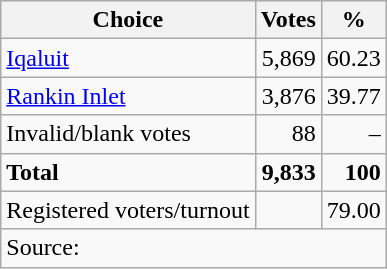<table class=wikitable style="text-align:right">
<tr>
<th>Choice</th>
<th>Votes</th>
<th>%</th>
</tr>
<tr>
<td align=left><a href='#'>Iqaluit</a></td>
<td>5,869</td>
<td>60.23</td>
</tr>
<tr>
<td align=left><a href='#'>Rankin Inlet</a></td>
<td>3,876</td>
<td>39.77</td>
</tr>
<tr>
<td align=left>Invalid/blank votes</td>
<td>88</td>
<td>–</td>
</tr>
<tr>
<td align=left><strong>Total</strong></td>
<td><strong>9,833</strong></td>
<td><strong>100</strong></td>
</tr>
<tr>
<td align=left>Registered voters/turnout</td>
<td></td>
<td>79.00</td>
</tr>
<tr>
<td align=left colspan=3>Source: </td>
</tr>
</table>
